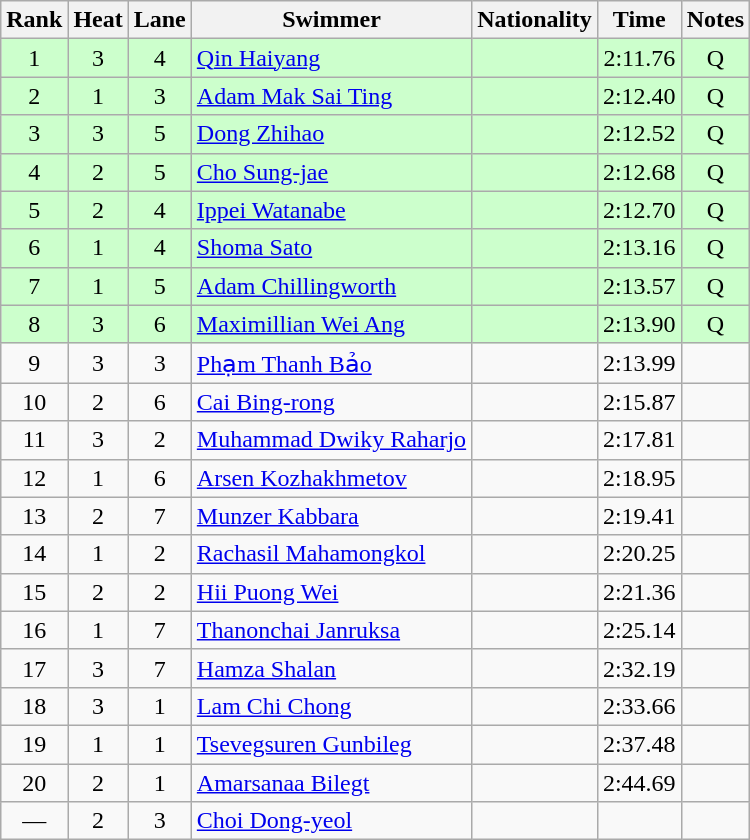<table class="wikitable sortable" style="text-align:center">
<tr>
<th>Rank</th>
<th>Heat</th>
<th>Lane</th>
<th>Swimmer</th>
<th>Nationality</th>
<th>Time</th>
<th>Notes</th>
</tr>
<tr bgcolor=ccffcc>
<td>1</td>
<td>3</td>
<td>4</td>
<td align=left><a href='#'>Qin Haiyang</a></td>
<td align=left></td>
<td>2:11.76</td>
<td>Q</td>
</tr>
<tr bgcolor=ccffcc>
<td>2</td>
<td>1</td>
<td>3</td>
<td align=left><a href='#'>Adam Mak Sai Ting</a></td>
<td align=left></td>
<td>2:12.40</td>
<td>Q</td>
</tr>
<tr bgcolor=ccffcc>
<td>3</td>
<td>3</td>
<td>5</td>
<td align=left><a href='#'>Dong Zhihao</a></td>
<td align=left></td>
<td>2:12.52</td>
<td>Q</td>
</tr>
<tr bgcolor=ccffcc>
<td>4</td>
<td>2</td>
<td>5</td>
<td align=left><a href='#'>Cho Sung-jae</a></td>
<td align=left></td>
<td>2:12.68</td>
<td>Q</td>
</tr>
<tr bgcolor=ccffcc>
<td>5</td>
<td>2</td>
<td>4</td>
<td align=left><a href='#'>Ippei Watanabe</a></td>
<td align=left></td>
<td>2:12.70</td>
<td>Q</td>
</tr>
<tr bgcolor=ccffcc>
<td>6</td>
<td>1</td>
<td>4</td>
<td align=left><a href='#'>Shoma Sato</a></td>
<td align=left></td>
<td>2:13.16</td>
<td>Q</td>
</tr>
<tr bgcolor=ccffcc>
<td>7</td>
<td>1</td>
<td>5</td>
<td align=left><a href='#'>Adam Chillingworth</a></td>
<td align=left></td>
<td>2:13.57</td>
<td>Q</td>
</tr>
<tr bgcolor=ccffcc>
<td>8</td>
<td>3</td>
<td>6</td>
<td align=left><a href='#'>Maximillian Wei Ang</a></td>
<td align=left></td>
<td>2:13.90</td>
<td>Q</td>
</tr>
<tr>
<td>9</td>
<td>3</td>
<td>3</td>
<td align=left><a href='#'>Phạm Thanh Bảo</a></td>
<td align=left></td>
<td>2:13.99</td>
<td></td>
</tr>
<tr>
<td>10</td>
<td>2</td>
<td>6</td>
<td align=left><a href='#'>Cai Bing-rong</a></td>
<td align=left></td>
<td>2:15.87</td>
<td></td>
</tr>
<tr>
<td>11</td>
<td>3</td>
<td>2</td>
<td align=left><a href='#'>Muhammad Dwiky Raharjo</a></td>
<td align=left></td>
<td>2:17.81</td>
<td></td>
</tr>
<tr>
<td>12</td>
<td>1</td>
<td>6</td>
<td align=left><a href='#'>Arsen Kozhakhmetov</a></td>
<td align=left></td>
<td>2:18.95</td>
<td></td>
</tr>
<tr>
<td>13</td>
<td>2</td>
<td>7</td>
<td align=left><a href='#'>Munzer Kabbara</a></td>
<td align=left></td>
<td>2:19.41</td>
<td></td>
</tr>
<tr>
<td>14</td>
<td>1</td>
<td>2</td>
<td align=left><a href='#'>Rachasil Mahamongkol</a></td>
<td align=left></td>
<td>2:20.25</td>
<td></td>
</tr>
<tr>
<td>15</td>
<td>2</td>
<td>2</td>
<td align=left><a href='#'>Hii Puong Wei</a></td>
<td align=left></td>
<td>2:21.36</td>
<td></td>
</tr>
<tr>
<td>16</td>
<td>1</td>
<td>7</td>
<td align=left><a href='#'>Thanonchai Janruksa</a></td>
<td align=left></td>
<td>2:25.14</td>
<td></td>
</tr>
<tr>
<td>17</td>
<td>3</td>
<td>7</td>
<td align=left><a href='#'>Hamza Shalan</a></td>
<td align=left></td>
<td>2:32.19</td>
<td></td>
</tr>
<tr>
<td>18</td>
<td>3</td>
<td>1</td>
<td align=left><a href='#'>Lam Chi Chong</a></td>
<td align=left></td>
<td>2:33.66</td>
<td></td>
</tr>
<tr>
<td>19</td>
<td>1</td>
<td>1</td>
<td align=left><a href='#'>Tsevegsuren Gunbileg</a></td>
<td align=left></td>
<td>2:37.48</td>
<td></td>
</tr>
<tr>
<td>20</td>
<td>2</td>
<td>1</td>
<td align=left><a href='#'>Amarsanaa Bilegt</a></td>
<td align=left></td>
<td>2:44.69</td>
<td></td>
</tr>
<tr>
<td>—</td>
<td>2</td>
<td>3</td>
<td align=left><a href='#'>Choi Dong-yeol</a></td>
<td align=left></td>
<td></td>
<td></td>
</tr>
</table>
